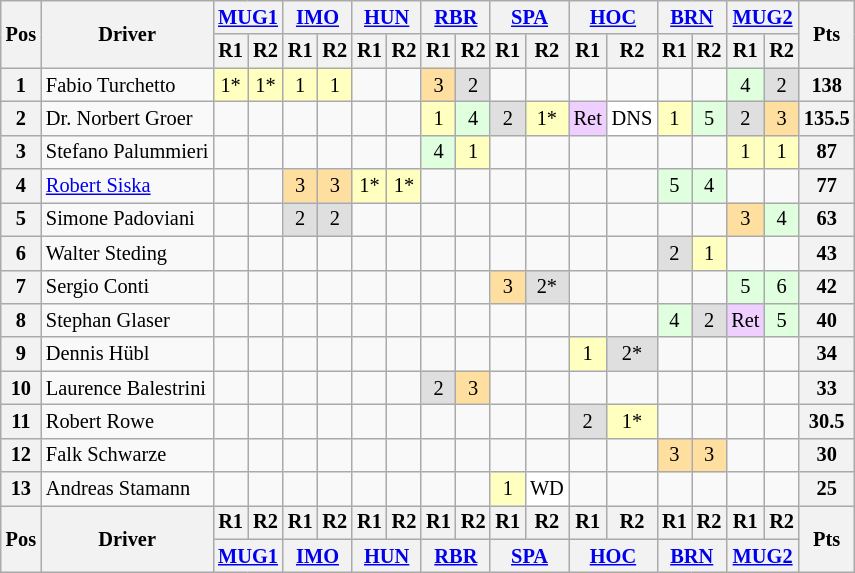<table class="wikitable" style="font-size:85%; text-align:center">
<tr>
<th rowspan="2" valign="middle">Pos</th>
<th rowspan="2" valign="middle">Driver</th>
<th colspan="2"><a href='#'>MUG1</a><br></th>
<th colspan="2"><a href='#'>IMO</a><br></th>
<th colspan="2"><a href='#'>HUN</a><br></th>
<th colspan="2"><a href='#'>RBR</a><br></th>
<th colspan="2"><a href='#'>SPA</a><br></th>
<th colspan="2"><a href='#'>HOC</a><br></th>
<th colspan="2"><a href='#'>BRN</a><br></th>
<th colspan="2"><a href='#'>MUG2</a><br></th>
<th rowspan="2" valign="middle">Pts</th>
</tr>
<tr>
<th>R1</th>
<th>R2</th>
<th>R1</th>
<th>R2</th>
<th>R1</th>
<th>R2</th>
<th>R1</th>
<th>R2</th>
<th>R1</th>
<th>R2</th>
<th>R1</th>
<th>R2</th>
<th>R1</th>
<th>R2</th>
<th>R1</th>
<th>R2</th>
</tr>
<tr>
<th>1</th>
<td align="left"> Fabio Turchetto</td>
<td style="background:#ffffbf;">1*</td>
<td style="background:#ffffbf;">1*</td>
<td style="background:#ffffbf;">1</td>
<td style="background:#ffffbf;">1</td>
<td></td>
<td></td>
<td style="background:#ffdf9f;">3</td>
<td style="background:#dfdfdf;">2</td>
<td></td>
<td></td>
<td></td>
<td></td>
<td></td>
<td></td>
<td style="background:#dfffdf;">4</td>
<td style="background:#dfdfdf;">2</td>
<th>138</th>
</tr>
<tr>
<th>2</th>
<td align="left"> Dr. Norbert Groer</td>
<td></td>
<td></td>
<td></td>
<td></td>
<td></td>
<td></td>
<td style="background:#ffffbf;">1</td>
<td style="background:#dfffdf;">4</td>
<td style="background:#dfdfdf;">2</td>
<td style="background:#ffffbf;">1*</td>
<td style="background:#efcfff;">Ret</td>
<td style="background:#ffffff;">DNS</td>
<td style="background:#ffffbf;">1</td>
<td style="background:#dfffdf;">5</td>
<td style="background:#dfdfdf;">2</td>
<td style="background:#ffdf9f;">3</td>
<th>135.5</th>
</tr>
<tr>
<th>3</th>
<td align="left"> Stefano Palummieri</td>
<td></td>
<td></td>
<td></td>
<td></td>
<td></td>
<td></td>
<td style="background:#dfffdf;">4</td>
<td style="background:#ffffbf;">1</td>
<td></td>
<td></td>
<td></td>
<td></td>
<td></td>
<td></td>
<td style="background:#ffffbf;">1</td>
<td style="background:#ffffbf;">1</td>
<th>87</th>
</tr>
<tr>
<th>4</th>
<td align="left"> <a href='#'>Robert Siska</a></td>
<td></td>
<td></td>
<td style="background:#ffdf9f;">3</td>
<td style="background:#ffdf9f;">3</td>
<td style="background:#ffffbf;">1*</td>
<td style="background:#ffffbf;">1*</td>
<td></td>
<td></td>
<td></td>
<td></td>
<td></td>
<td></td>
<td style="background:#dfffdf;">5</td>
<td style="background:#dfffdf;">4</td>
<td></td>
<td></td>
<th>77</th>
</tr>
<tr>
<th>5</th>
<td align="left"> Simone Padoviani</td>
<td></td>
<td></td>
<td style="background:#dfdfdf;">2</td>
<td style="background:#dfdfdf;">2</td>
<td></td>
<td></td>
<td></td>
<td></td>
<td></td>
<td></td>
<td></td>
<td></td>
<td></td>
<td></td>
<td style="background:#ffdf9f;">3</td>
<td style="background:#dfffdf;">4</td>
<th>63</th>
</tr>
<tr>
<th>6</th>
<td align="left"> Walter Steding</td>
<td></td>
<td></td>
<td></td>
<td></td>
<td></td>
<td></td>
<td></td>
<td></td>
<td></td>
<td></td>
<td></td>
<td></td>
<td style="background:#dfdfdf;">2</td>
<td style="background:#ffffbf;">1</td>
<td></td>
<td></td>
<th>43</th>
</tr>
<tr>
<th>7</th>
<td align="left"> Sergio Conti</td>
<td></td>
<td></td>
<td></td>
<td></td>
<td></td>
<td></td>
<td></td>
<td></td>
<td style="background:#ffdf9f;">3</td>
<td style="background:#dfdfdf;">2*</td>
<td></td>
<td></td>
<td></td>
<td></td>
<td style="background:#dfffdf;">5</td>
<td style="background:#dfffdf;">6</td>
<th>42</th>
</tr>
<tr>
<th>8</th>
<td align="left"> Stephan Glaser</td>
<td></td>
<td></td>
<td></td>
<td></td>
<td></td>
<td></td>
<td></td>
<td></td>
<td></td>
<td></td>
<td></td>
<td></td>
<td style="background:#dfffdf;">4</td>
<td style="background:#dfdfdf;">2</td>
<td style="background:#efcfff;">Ret</td>
<td style="background:#dfffdf;">5</td>
<th>40</th>
</tr>
<tr>
<th>9</th>
<td align="left"> Dennis Hübl</td>
<td></td>
<td></td>
<td></td>
<td></td>
<td></td>
<td></td>
<td></td>
<td></td>
<td></td>
<td></td>
<td style="background:#ffffbf;">1</td>
<td style="background:#dfdfdf;">2*</td>
<td></td>
<td></td>
<td></td>
<td></td>
<th>34</th>
</tr>
<tr>
<th>10</th>
<td align="left"> Laurence Balestrini</td>
<td></td>
<td></td>
<td></td>
<td></td>
<td></td>
<td></td>
<td style="background:#dfdfdf;">2</td>
<td style="background:#ffdf9f;">3</td>
<td></td>
<td></td>
<td></td>
<td></td>
<td></td>
<td></td>
<td></td>
<td></td>
<th>33</th>
</tr>
<tr>
<th>11</th>
<td align="left"> Robert Rowe</td>
<td></td>
<td></td>
<td></td>
<td></td>
<td></td>
<td></td>
<td></td>
<td></td>
<td></td>
<td></td>
<td style="background:#dfdfdf;">2</td>
<td style="background:#ffffbf;">1*</td>
<td></td>
<td></td>
<td></td>
<td></td>
<th>30.5</th>
</tr>
<tr>
<th>12</th>
<td align="left"> Falk Schwarze</td>
<td></td>
<td></td>
<td></td>
<td></td>
<td></td>
<td></td>
<td></td>
<td></td>
<td></td>
<td></td>
<td></td>
<td></td>
<td style="background:#ffdf9f;">3</td>
<td style="background:#ffdf9f;">3</td>
<td></td>
<td></td>
<th>30</th>
</tr>
<tr>
<th>13</th>
<td align="left"> Andreas Stamann</td>
<td></td>
<td></td>
<td></td>
<td></td>
<td></td>
<td></td>
<td></td>
<td></td>
<td style="background:#ffffbf;">1</td>
<td style="background:#ffffff;">WD</td>
<td></td>
<td></td>
<td></td>
<td></td>
<td></td>
<td></td>
<th>25</th>
</tr>
<tr>
<th rowspan="2">Pos</th>
<th rowspan="2">Driver</th>
<th>R1</th>
<th>R2</th>
<th>R1</th>
<th>R2</th>
<th>R1</th>
<th>R2</th>
<th>R1</th>
<th>R2</th>
<th>R1</th>
<th>R2</th>
<th>R1</th>
<th>R2</th>
<th>R1</th>
<th>R2</th>
<th>R1</th>
<th>R2</th>
<th rowspan="2">Pts</th>
</tr>
<tr valign="top">
<th colspan="2"><a href='#'>MUG1</a><br></th>
<th colspan="2"><a href='#'>IMO</a><br></th>
<th colspan="2"><a href='#'>HUN</a><br></th>
<th colspan="2"><a href='#'>RBR</a><br></th>
<th colspan="2"><a href='#'>SPA</a><br></th>
<th colspan="2"><a href='#'>HOC</a><br></th>
<th colspan="2"><a href='#'>BRN</a><br></th>
<th colspan="2"><a href='#'>MUG2</a><br></th>
</tr>
</table>
